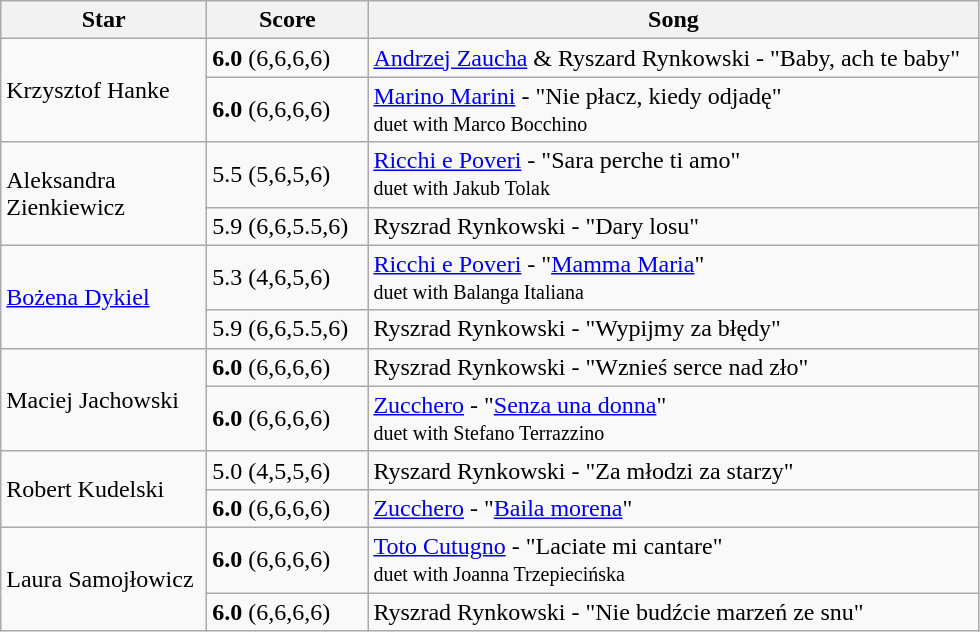<table class="wikitable">
<tr>
<th style="width:130px;">Star</th>
<th style="width:100px;">Score</th>
<th style="width:400px;">Song</th>
</tr>
<tr>
<td rowspan=2>Krzysztof Hanke</td>
<td><strong>6.0</strong> (6,6,6,6)</td>
<td><a href='#'>Andrzej Zaucha</a> & Ryszard Rynkowski - "Baby, ach te baby"</td>
</tr>
<tr>
<td><strong>6.0</strong> (6,6,6,6)</td>
<td><a href='#'>Marino Marini</a> - "Nie płacz, kiedy odjadę" <br><small>duet with Marco Bocchino</small></td>
</tr>
<tr>
<td rowspan=2>Aleksandra Zienkiewicz</td>
<td>5.5 (5,6,5,6)</td>
<td><a href='#'>Ricchi e Poveri</a> - "Sara perche ti amo" <br><small>duet with Jakub Tolak</small></td>
</tr>
<tr>
<td>5.9 (6,6,5.5,6)</td>
<td>Ryszrad Rynkowski - "Dary losu"</td>
</tr>
<tr>
<td rowspan=2><a href='#'>Bożena Dykiel</a></td>
<td>5.3 (4,6,5,6)</td>
<td><a href='#'>Ricchi e Poveri</a> - "<a href='#'>Mamma Maria</a>" <br><small>duet with Balanga Italiana</small></td>
</tr>
<tr>
<td>5.9 (6,6,5.5,6)</td>
<td>Ryszrad Rynkowski - "Wypijmy za błędy"</td>
</tr>
<tr>
<td rowspan=2>Maciej Jachowski</td>
<td><strong>6.0</strong> (6,6,6,6)</td>
<td>Ryszrad Rynkowski - "Wznieś serce nad zło"</td>
</tr>
<tr>
<td><strong>6.0</strong> (6,6,6,6)</td>
<td><a href='#'>Zucchero</a> - "<a href='#'>Senza una donna</a>" <br><small>duet with Stefano Terrazzino</small></td>
</tr>
<tr>
<td rowspan=2>Robert Kudelski</td>
<td>5.0 (4,5,5,6)</td>
<td>Ryszard Rynkowski - "Za młodzi za starzy"</td>
</tr>
<tr>
<td><strong>6.0</strong> (6,6,6,6)</td>
<td><a href='#'>Zucchero</a> - "<a href='#'>Baila morena</a>"</td>
</tr>
<tr>
<td rowspan=2>Laura Samojłowicz</td>
<td><strong>6.0</strong> (6,6,6,6)</td>
<td><a href='#'>Toto Cutugno</a> - "Laciate mi cantare" <br><small>duet with Joanna Trzepiecińska</small></td>
</tr>
<tr>
<td><strong>6.0</strong> (6,6,6,6)</td>
<td>Ryszrad Rynkowski - "Nie budźcie marzeń ze snu"</td>
</tr>
</table>
